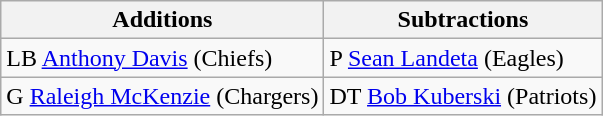<table class="wikitable">
<tr>
<th>Additions</th>
<th>Subtractions</th>
</tr>
<tr>
<td>LB <a href='#'>Anthony Davis</a> (Chiefs)</td>
<td>P <a href='#'>Sean Landeta</a> (Eagles)</td>
</tr>
<tr>
<td>G <a href='#'>Raleigh McKenzie</a> (Chargers)</td>
<td>DT <a href='#'>Bob Kuberski</a> (Patriots)</td>
</tr>
</table>
